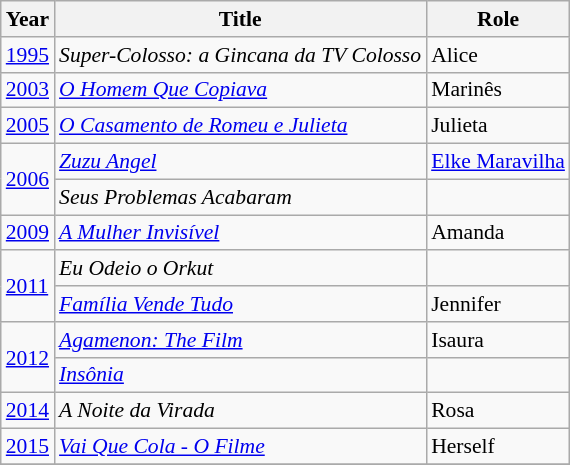<table class="wikitable" style="font-size: 90%;">
<tr>
<th>Year</th>
<th>Title</th>
<th>Role</th>
</tr>
<tr>
<td><a href='#'>1995</a></td>
<td><em>Super-Colosso: a Gincana da TV Colosso</em></td>
<td>Alice</td>
</tr>
<tr>
<td><a href='#'>2003</a></td>
<td><em><a href='#'>O Homem Que Copiava</a></em></td>
<td>Marinês</td>
</tr>
<tr>
<td><a href='#'>2005</a></td>
<td><em><a href='#'>O Casamento de Romeu e Julieta</a></em></td>
<td>Julieta</td>
</tr>
<tr>
<td rowspan="2"><a href='#'>2006</a></td>
<td><em><a href='#'>Zuzu Angel</a></em></td>
<td><a href='#'>Elke Maravilha</a></td>
</tr>
<tr>
<td><em>Seus Problemas Acabaram</em></td>
<td></td>
</tr>
<tr>
<td><a href='#'>2009</a></td>
<td><em><a href='#'>A Mulher Invisível</a></em></td>
<td>Amanda</td>
</tr>
<tr>
<td rowspan="2"><a href='#'>2011</a></td>
<td><em>Eu Odeio o Orkut</em></td>
<td></td>
</tr>
<tr>
<td><em><a href='#'>Família Vende Tudo</a></em></td>
<td>Jennifer</td>
</tr>
<tr>
<td rowspan="2"><a href='#'>2012</a></td>
<td><em><a href='#'>Agamenon: The Film</a></em></td>
<td>Isaura</td>
</tr>
<tr>
<td><em><a href='#'>Insônia</a></em></td>
<td></td>
</tr>
<tr>
<td><a href='#'>2014</a></td>
<td><em>A Noite da Virada</em></td>
<td>Rosa</td>
</tr>
<tr>
<td><a href='#'>2015</a></td>
<td><em><a href='#'>Vai Que Cola - O Filme</a></em></td>
<td>Herself</td>
</tr>
<tr>
</tr>
</table>
